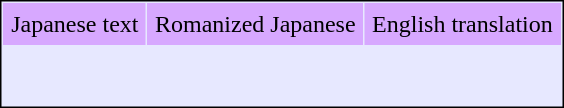<table align=center cellpadding="5" cellspacing="1" style="border:1px solid black; background-color:#e7e8ff;">
<tr align=center bgcolor=#d7a8ff>
<td>Japanese text</td>
<td>Romanized Japanese</td>
<td>English translation</td>
</tr>
<tr valign=top>
<td><br></td>
<td><br></td>
<td><br></td>
</tr>
<tr>
<td colspan=2></td>
</tr>
</table>
